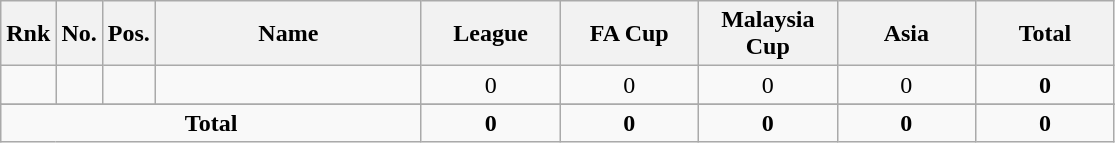<table class="wikitable" style="text-align:center">
<tr>
<th>Rnk</th>
<th>No.</th>
<th>Pos.</th>
<th width=170>Name</th>
<th style="width:85px;">League</th>
<th style="width:85px;">FA Cup</th>
<th style="width:85px;">Malaysia Cup</th>
<th style="width:85px;">Asia</th>
<th style="width:85px;">Total</th>
</tr>
<tr>
<td rowspan=1></td>
<td></td>
<td></td>
<td align=left></td>
<td>0</td>
<td>0</td>
<td>0</td>
<td>0</td>
<td><strong>0</strong></td>
</tr>
<tr>
</tr>
<tr class="sortbottom">
<td colspan=4><strong>Total</strong></td>
<td><strong>0</strong></td>
<td><strong>0</strong></td>
<td><strong>0</strong></td>
<td><strong>0</strong></td>
<td><strong>0</strong></td>
</tr>
</table>
